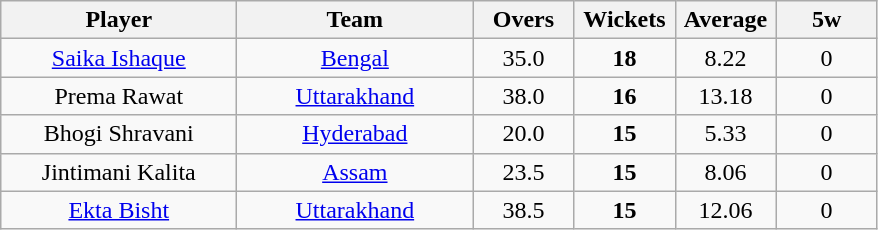<table class="wikitable" style="text-align:center">
<tr>
<th width=150>Player</th>
<th width=150>Team</th>
<th width=60>Overs</th>
<th width=60>Wickets</th>
<th width=60>Average</th>
<th width=60>5w</th>
</tr>
<tr>
<td><a href='#'>Saika Ishaque</a></td>
<td><a href='#'>Bengal</a></td>
<td>35.0</td>
<td><strong>18</strong></td>
<td>8.22</td>
<td>0</td>
</tr>
<tr>
<td>Prema Rawat</td>
<td><a href='#'>Uttarakhand</a></td>
<td>38.0</td>
<td><strong>16</strong></td>
<td>13.18</td>
<td>0</td>
</tr>
<tr>
<td>Bhogi Shravani</td>
<td><a href='#'>Hyderabad</a></td>
<td>20.0</td>
<td><strong>15</strong></td>
<td>5.33</td>
<td>0</td>
</tr>
<tr>
<td>Jintimani Kalita</td>
<td><a href='#'>Assam</a></td>
<td>23.5</td>
<td><strong>15</strong></td>
<td>8.06</td>
<td>0</td>
</tr>
<tr>
<td><a href='#'>Ekta Bisht</a></td>
<td><a href='#'>Uttarakhand</a></td>
<td>38.5</td>
<td><strong>15</strong></td>
<td>12.06</td>
<td>0</td>
</tr>
</table>
